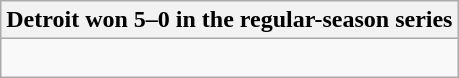<table class="wikitable collapsible collapsed">
<tr>
<th>Detroit won 5–0 in the regular-season series</th>
</tr>
<tr>
<td><br>



</td>
</tr>
</table>
